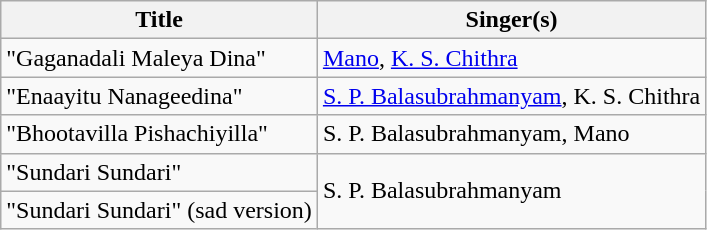<table class=wikitable sortable>
<tr>
<th>Title</th>
<th>Singer(s)</th>
</tr>
<tr>
<td>"Gaganadali Maleya Dina"</td>
<td><a href='#'>Mano</a>, <a href='#'>K. S. Chithra</a></td>
</tr>
<tr>
<td>"Enaayitu Nanageedina"</td>
<td><a href='#'>S. P. Balasubrahmanyam</a>, K. S. Chithra</td>
</tr>
<tr>
<td>"Bhootavilla Pishachiyilla"</td>
<td>S. P. Balasubrahmanyam, Mano</td>
</tr>
<tr>
<td>"Sundari Sundari"</td>
<td rowspan=2>S. P. Balasubrahmanyam</td>
</tr>
<tr>
<td>"Sundari Sundari" (sad version)</td>
</tr>
</table>
